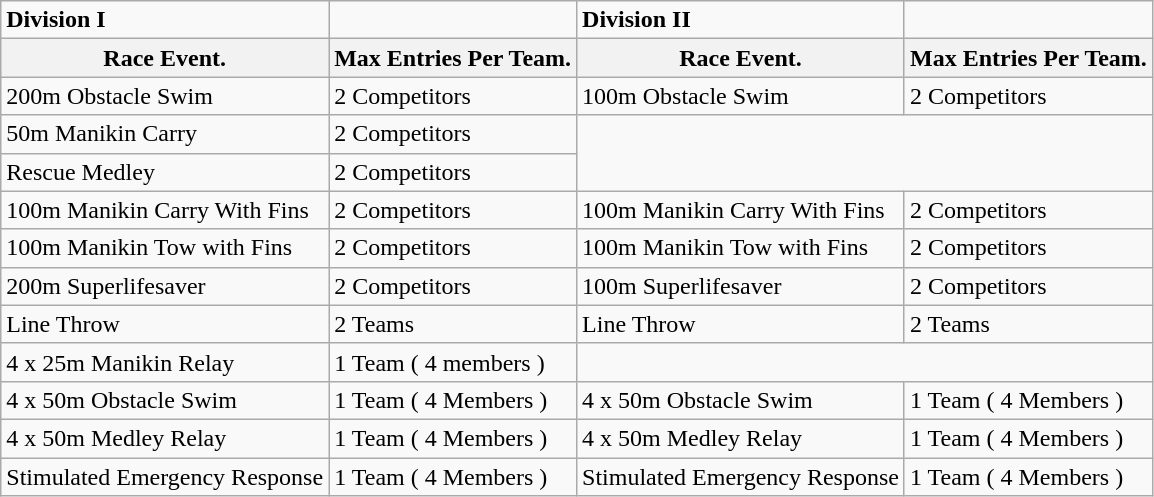<table class="wikitable">
<tr>
<td><strong>Division I</strong></td>
<td></td>
<td><strong>Division II</strong></td>
<td></td>
</tr>
<tr>
<th>Race Event.</th>
<th>Max Entries Per Team.</th>
<th>Race Event.</th>
<th>Max Entries Per Team.</th>
</tr>
<tr>
<td>200m Obstacle Swim</td>
<td>2 Competitors</td>
<td>100m Obstacle Swim</td>
<td>2 Competitors</td>
</tr>
<tr>
<td>50m Manikin Carry</td>
<td>2 Competitors</td>
</tr>
<tr>
<td>Rescue Medley</td>
<td>2 Competitors</td>
</tr>
<tr>
<td>100m Manikin Carry With Fins</td>
<td>2 Competitors</td>
<td>100m Manikin Carry With Fins</td>
<td>2 Competitors</td>
</tr>
<tr>
<td>100m Manikin Tow with Fins</td>
<td>2 Competitors</td>
<td>100m Manikin Tow with Fins</td>
<td>2 Competitors</td>
</tr>
<tr>
<td>200m Superlifesaver</td>
<td>2 Competitors</td>
<td>100m Superlifesaver</td>
<td>2 Competitors</td>
</tr>
<tr>
<td>Line Throw</td>
<td>2 Teams</td>
<td>Line Throw</td>
<td>2 Teams</td>
</tr>
<tr>
<td>4 x 25m Manikin Relay</td>
<td>1 Team ( 4 members )</td>
</tr>
<tr>
<td>4 x 50m Obstacle Swim</td>
<td>1 Team ( 4 Members )</td>
<td>4 x 50m Obstacle Swim</td>
<td>1 Team ( 4 Members )</td>
</tr>
<tr>
<td>4 x 50m Medley Relay</td>
<td>1 Team ( 4 Members )</td>
<td>4 x 50m Medley Relay</td>
<td>1 Team ( 4 Members )</td>
</tr>
<tr>
<td>Stimulated Emergency Response</td>
<td>1 Team ( 4 Members )</td>
<td>Stimulated Emergency Response</td>
<td>1 Team ( 4 Members )</td>
</tr>
</table>
